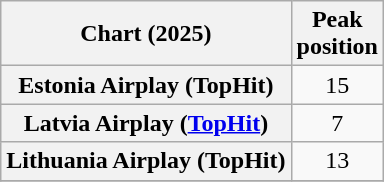<table class="wikitable sortable plainrowheaders" style="text-align:center">
<tr>
<th scope="col">Chart (2025)</th>
<th scope="col">Peak<br>position</th>
</tr>
<tr>
<th scope="row">Estonia Airplay (TopHit)</th>
<td>15</td>
</tr>
<tr>
<th scope="row">Latvia Airplay (<a href='#'>TopHit</a>)</th>
<td>7</td>
</tr>
<tr>
<th scope="row">Lithuania Airplay (TopHit)</th>
<td>13</td>
</tr>
<tr>
</tr>
</table>
